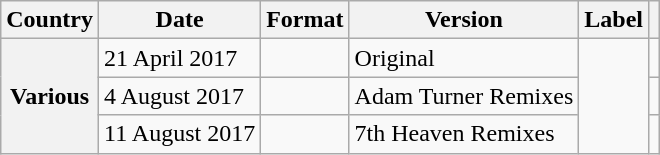<table class="wikitable plainrowheaders">
<tr>
<th>Country</th>
<th>Date</th>
<th>Format</th>
<th>Version</th>
<th>Label</th>
<th></th>
</tr>
<tr>
<th scope="row" rowspan="3">Various</th>
<td>21 April 2017</td>
<td> </td>
<td>Original</td>
<td rowspan="3"></td>
<td></td>
</tr>
<tr>
<td>4 August 2017</td>
<td></td>
<td>Adam Turner Remixes</td>
<td></td>
</tr>
<tr>
<td>11 August 2017</td>
<td></td>
<td>7th Heaven Remixes</td>
<td></td>
</tr>
</table>
